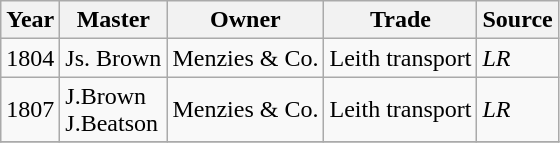<table class=" wikitable">
<tr>
<th>Year</th>
<th>Master</th>
<th>Owner</th>
<th>Trade</th>
<th>Source</th>
</tr>
<tr>
<td>1804</td>
<td>Js. Brown</td>
<td>Menzies & Co.</td>
<td>Leith transport</td>
<td><em>LR</em></td>
</tr>
<tr>
<td>1807</td>
<td>J.Brown<br>J.Beatson</td>
<td>Menzies & Co.</td>
<td>Leith transport</td>
<td><em>LR</em></td>
</tr>
<tr>
</tr>
</table>
